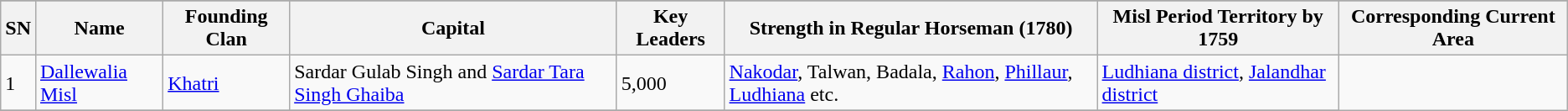<table class="wikitable">
<tr>
</tr>
<tr>
<th>SN</th>
<th>Name</th>
<th>Founding Clan</th>
<th>Capital</th>
<th>Key Leaders</th>
<th>Strength in Regular Horseman (1780)</th>
<th>Misl Period Territory by 1759</th>
<th>Corresponding Current Area</th>
</tr>
<tr>
<td>1</td>
<td><a href='#'>Dallewalia Misl</a></td>
<td><a href='#'>Khatri</a></td>
<td>Sardar Gulab Singh and <a href='#'>Sardar Tara Singh Ghaiba</a></td>
<td>5,000</td>
<td><a href='#'>Nakodar</a>, Talwan, Badala, <a href='#'>Rahon</a>, <a href='#'>Phillaur</a>, <a href='#'>Ludhiana</a> etc.</td>
<td><a href='#'>Ludhiana district</a>, <a href='#'>Jalandhar district</a></td>
</tr>
<tr>
</tr>
</table>
